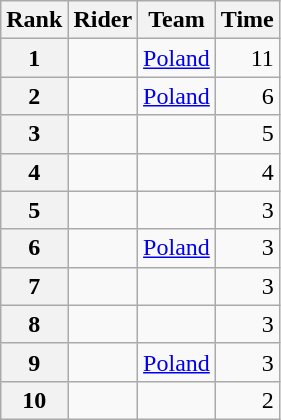<table class="wikitable" margin-bottom:0;">
<tr>
<th scope="col">Rank</th>
<th scope="col">Rider</th>
<th scope="col">Team</th>
<th scope="col">Time</th>
</tr>
<tr>
<th scope="row">1</th>
<td> </td>
<td><a href='#'>Poland</a></td>
<td align="right">11</td>
</tr>
<tr>
<th scope="row">2</th>
<td></td>
<td><a href='#'>Poland</a></td>
<td align="right">6</td>
</tr>
<tr>
<th scope="row">3</th>
<td></td>
<td></td>
<td align="right">5</td>
</tr>
<tr>
<th scope="row">4</th>
<td></td>
<td></td>
<td align="right">4</td>
</tr>
<tr>
<th scope="row">5</th>
<td></td>
<td></td>
<td align="right">3</td>
</tr>
<tr>
<th scope="row">6</th>
<td></td>
<td><a href='#'>Poland</a></td>
<td align="right">3</td>
</tr>
<tr>
<th scope="row">7</th>
<td></td>
<td></td>
<td align="right">3</td>
</tr>
<tr>
<th scope="row">8</th>
<td></td>
<td></td>
<td align="right">3</td>
</tr>
<tr>
<th scope="row">9</th>
<td> </td>
<td><a href='#'>Poland</a></td>
<td align="right">3</td>
</tr>
<tr>
<th scope="row">10</th>
<td></td>
<td></td>
<td align="right">2</td>
</tr>
</table>
